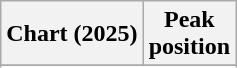<table class="wikitable sortable plainrowheaders" style="text-align:center">
<tr>
<th scope="col">Chart (2025)</th>
<th scope="col">Peak<br>position</th>
</tr>
<tr>
</tr>
<tr>
</tr>
<tr>
</tr>
<tr>
</tr>
<tr>
</tr>
</table>
